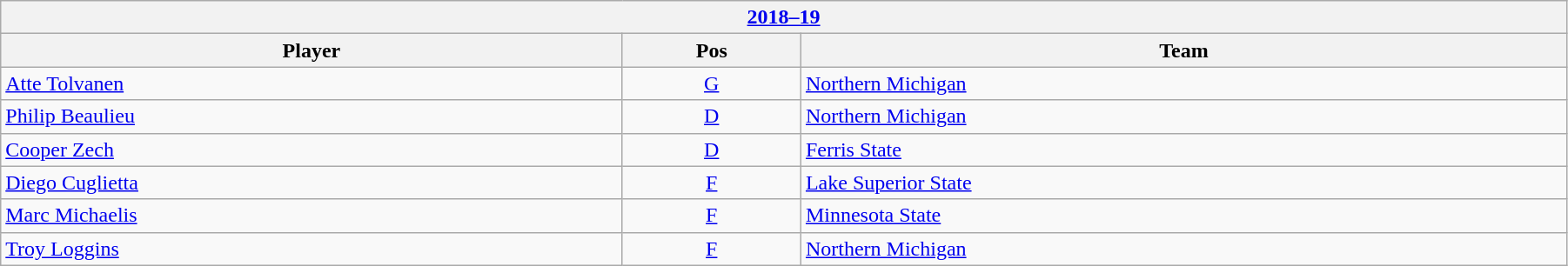<table class="wikitable" width=95%>
<tr>
<th colspan=3><a href='#'>2018–19</a></th>
</tr>
<tr>
<th>Player</th>
<th>Pos</th>
<th>Team</th>
</tr>
<tr>
<td><a href='#'>Atte Tolvanen</a></td>
<td align=center><a href='#'>G</a></td>
<td><a href='#'>Northern Michigan</a></td>
</tr>
<tr>
<td><a href='#'>Philip Beaulieu</a></td>
<td align=center><a href='#'>D</a></td>
<td><a href='#'>Northern Michigan</a></td>
</tr>
<tr>
<td><a href='#'>Cooper Zech</a></td>
<td align=center><a href='#'>D</a></td>
<td><a href='#'>Ferris State</a></td>
</tr>
<tr>
<td><a href='#'>Diego Cuglietta</a></td>
<td align=center><a href='#'>F</a></td>
<td><a href='#'>Lake Superior State</a></td>
</tr>
<tr>
<td><a href='#'>Marc Michaelis</a></td>
<td align=center><a href='#'>F</a></td>
<td><a href='#'>Minnesota State</a></td>
</tr>
<tr>
<td><a href='#'>Troy Loggins</a></td>
<td align=center><a href='#'>F</a></td>
<td><a href='#'>Northern Michigan</a></td>
</tr>
</table>
